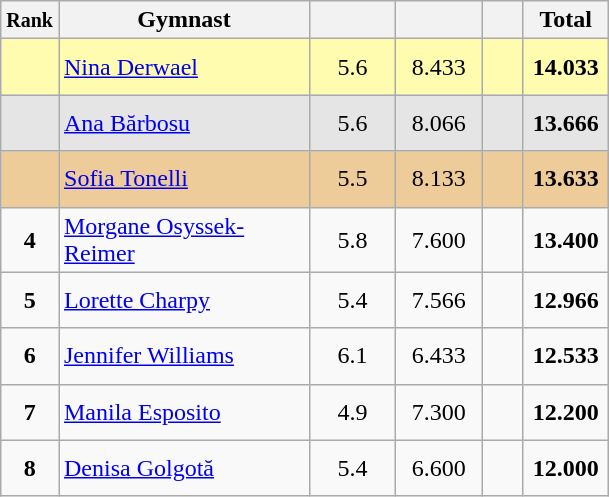<table style="text-align:center;" class="wikitable sortable">
<tr>
<th scope="col" style="width:15px;"><small>Rank</small></th>
<th scope="col" style="width:160px;">Gymnast</th>
<th scope="col" style="width:50px;"><small></small></th>
<th scope="col" style="width:50px;"><small></small></th>
<th scope="col" style="width:20px;"><small></small></th>
<th scope="col" style="width:50px;">Total</th>
</tr>
<tr style="background:#fffcaf;">
<td scope="row" style="text-align:center"><strong></strong></td>
<td style="height:30px; text-align:left;"> <a href='#'>Nina Derwael</a></td>
<td>5.6</td>
<td>8.433</td>
<td></td>
<td><strong>14.033</strong></td>
</tr>
<tr style="background:#e5e5e5;">
<td scope="row" style="text-align:center"><strong></strong></td>
<td style="height:30px; text-align:left;"> <a href='#'>Ana Bărbosu</a></td>
<td>5.6</td>
<td>8.066</td>
<td></td>
<td><strong>13.666</strong></td>
</tr>
<tr style="background:#ec9;">
<td scope="row" style="text-align:center"><strong></strong></td>
<td style="height:30px; text-align:left;"> <a href='#'>Sofia Tonelli</a></td>
<td>5.5</td>
<td>8.133</td>
<td></td>
<td><strong>13.633</strong></td>
</tr>
<tr>
<td scope="row" style="text-align:center"><strong>4</strong></td>
<td style="height:30px; text-align:left;"> <a href='#'>Morgane Osyssek-Reimer</a></td>
<td>5.8</td>
<td>7.600</td>
<td></td>
<td><strong>13.400</strong></td>
</tr>
<tr>
<td scope="row" style="text-align:center"><strong>5</strong></td>
<td style="height:30px; text-align:left;"> <a href='#'>Lorette Charpy</a></td>
<td>5.4</td>
<td>7.566</td>
<td></td>
<td><strong>12.966</strong></td>
</tr>
<tr>
<td scope="row" style="text-align:center"><strong>6</strong></td>
<td style="height:30px; text-align:left;"> <a href='#'>Jennifer Williams</a></td>
<td>6.1</td>
<td>6.433</td>
<td></td>
<td><strong>12.533</strong></td>
</tr>
<tr>
<td scope="row" style="text-align:center"><strong>7</strong></td>
<td style="height:30px; text-align:left;"> <a href='#'>Manila Esposito</a></td>
<td>4.9</td>
<td>7.300</td>
<td></td>
<td><strong>12.200</strong></td>
</tr>
<tr>
<td scope="row" style="text-align:center"><strong>8</strong></td>
<td style="height:30px; text-align:left;"> <a href='#'>Denisa Golgotă</a></td>
<td>5.4</td>
<td>6.600</td>
<td></td>
<td><strong>12.000</strong></td>
</tr>
</table>
